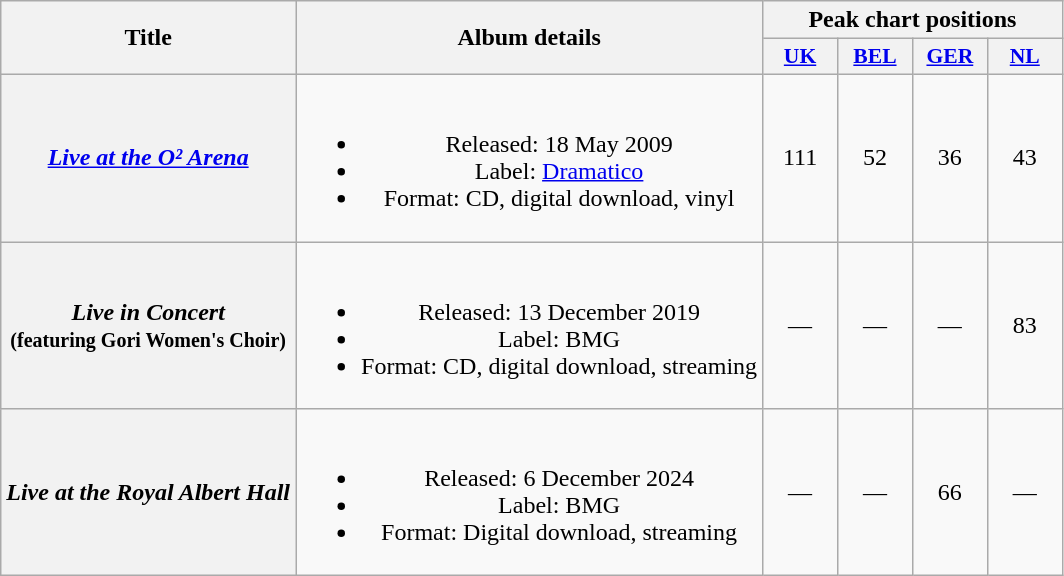<table class="wikitable plainrowheaders" style="text-align:center;">
<tr>
<th scope="col" rowspan="2">Title</th>
<th scope="col" rowspan="2">Album details</th>
<th scope="col" colspan="4">Peak chart positions</th>
</tr>
<tr>
<th scope="col" style="width:3em;font-size:90%;"><a href='#'>UK</a><br></th>
<th scope="col" style="width:3em;font-size:90%;"><a href='#'>BEL</a><br></th>
<th scope="col" style="width:3em;font-size:90%;"><a href='#'>GER</a><br></th>
<th scope="col" style="width:3em;font-size:90%;"><a href='#'>NL</a><br></th>
</tr>
<tr>
<th scope="row"><em><a href='#'>Live at the O² Arena</a></em></th>
<td><br><ul><li>Released: 18 May 2009</li><li>Label: <a href='#'>Dramatico</a></li><li>Format: CD, digital download, vinyl</li></ul></td>
<td>111</td>
<td>52</td>
<td>36</td>
<td>43</td>
</tr>
<tr>
<th scope="row"><em>Live in Concert</em><br><small>(featuring Gori Women's Choir)</small></th>
<td><br><ul><li>Released: 13 December 2019</li><li>Label: BMG</li><li>Format: CD, digital download, streaming</li></ul></td>
<td>—</td>
<td>—</td>
<td>—</td>
<td>83</td>
</tr>
<tr>
<th scope="row"><em>Live at the Royal Albert Hall</em></th>
<td><br><ul><li>Released: 6 December 2024</li><li>Label: BMG</li><li>Format: Digital download, streaming</li></ul></td>
<td>—</td>
<td>—</td>
<td>66</td>
<td>—</td>
</tr>
</table>
